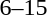<table style="text-align:center">
<tr>
<th width=200></th>
<th width=100></th>
<th width=200></th>
</tr>
<tr>
<td align=right></td>
<td>6–15</td>
<td align=left><strong></strong></td>
</tr>
</table>
